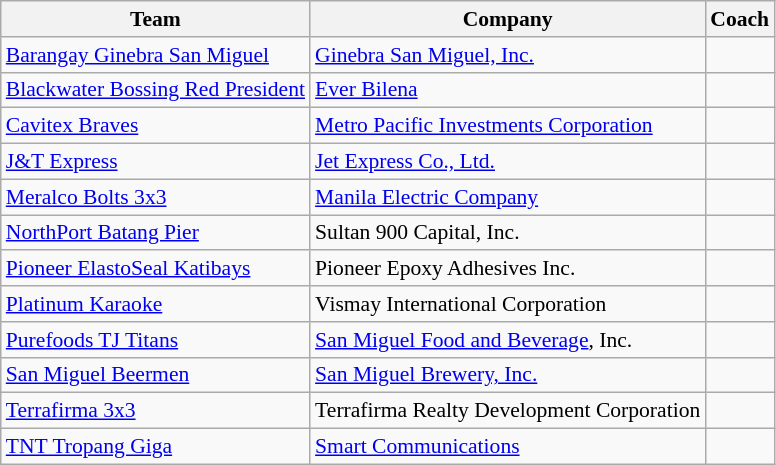<table class="wikitable" style="font-size:90%;">
<tr>
<th>Team</th>
<th>Company</th>
<th>Coach</th>
</tr>
<tr>
<td><a href='#'>Barangay Ginebra San Miguel</a></td>
<td><a href='#'>Ginebra San Miguel, Inc.</a></td>
<td></td>
</tr>
<tr>
<td><a href='#'>Blackwater Bossing Red President</a></td>
<td><a href='#'>Ever Bilena</a></td>
<td></td>
</tr>
<tr>
<td><a href='#'>Cavitex Braves</a></td>
<td><a href='#'>Metro Pacific Investments Corporation</a></td>
<td></td>
</tr>
<tr>
<td><a href='#'>J&T Express</a></td>
<td><a href='#'>Jet Express Co., Ltd.</a></td>
<td></td>
</tr>
<tr>
<td><a href='#'>Meralco Bolts 3x3</a></td>
<td><a href='#'>Manila Electric Company</a></td>
<td></td>
</tr>
<tr>
<td><a href='#'>NorthPort Batang Pier</a></td>
<td>Sultan 900 Capital, Inc.</td>
<td></td>
</tr>
<tr>
<td><a href='#'>Pioneer ElastoSeal Katibays</a></td>
<td>Pioneer Epoxy Adhesives Inc.</td>
<td></td>
</tr>
<tr>
<td><a href='#'>Platinum Karaoke</a></td>
<td>Vismay International Corporation</td>
<td></td>
</tr>
<tr>
<td><a href='#'>Purefoods TJ Titans</a></td>
<td><a href='#'>San Miguel Food and Beverage</a>, Inc.</td>
<td></td>
</tr>
<tr>
<td><a href='#'>San Miguel Beermen</a></td>
<td><a href='#'>San Miguel Brewery, Inc.</a></td>
<td></td>
</tr>
<tr>
<td><a href='#'>Terrafirma 3x3</a></td>
<td>Terrafirma Realty Development Corporation</td>
<td></td>
</tr>
<tr>
<td><a href='#'>TNT Tropang Giga</a></td>
<td><a href='#'>Smart Communications</a></td>
<td></td>
</tr>
</table>
